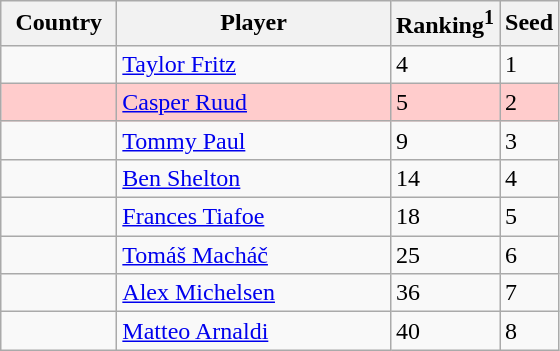<table class="sortable wikitable">
<tr>
<th width="70">Country</th>
<th width="175">Player</th>
<th>Ranking<sup>1</sup></th>
<th>Seed</th>
</tr>
<tr>
<td></td>
<td><a href='#'>Taylor Fritz</a></td>
<td>4</td>
<td>1</td>
</tr>
<tr bgcolor=#fcc>
<td></td>
<td><a href='#'>Casper Ruud</a></td>
<td>5</td>
<td>2</td>
</tr>
<tr>
<td></td>
<td><a href='#'>Tommy Paul</a></td>
<td>9</td>
<td>3</td>
</tr>
<tr>
<td></td>
<td><a href='#'>Ben Shelton</a></td>
<td>14</td>
<td>4</td>
</tr>
<tr>
<td></td>
<td><a href='#'>Frances Tiafoe</a></td>
<td>18</td>
<td>5</td>
</tr>
<tr>
<td></td>
<td><a href='#'>Tomáš Macháč</a></td>
<td>25</td>
<td>6</td>
</tr>
<tr>
<td></td>
<td><a href='#'>Alex Michelsen</a></td>
<td>36</td>
<td>7</td>
</tr>
<tr>
<td></td>
<td><a href='#'>Matteo Arnaldi</a></td>
<td>40</td>
<td>8</td>
</tr>
</table>
